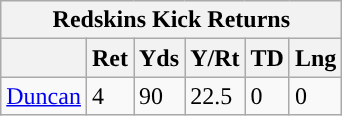<table class="wikitable">
<tr>
<th colspan="6">Redskins Kick Returns</th>
</tr>
<tr>
<th></th>
<th>Ret</th>
<th>Yds</th>
<th>Y/Rt</th>
<th>TD</th>
<th>Lng</th>
</tr>
<tr>
<td><a href='#'>Duncan</a></td>
<td>4</td>
<td>90</td>
<td>22.5</td>
<td>0</td>
<td>0</td>
</tr>
</table>
